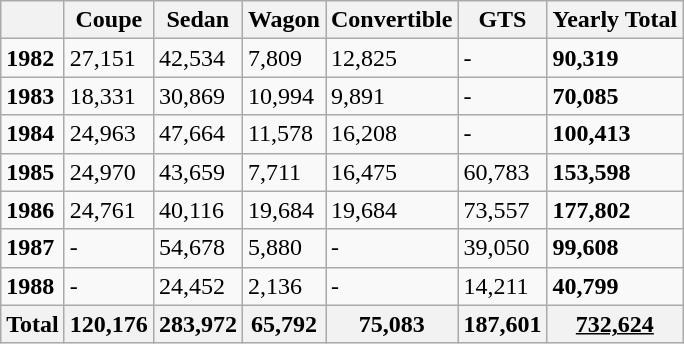<table class="wikitable">
<tr>
<th></th>
<th>Coupe</th>
<th>Sedan</th>
<th>Wagon</th>
<th>Convertible</th>
<th>GTS</th>
<th>Yearly Total</th>
</tr>
<tr>
<td><strong>1982</strong></td>
<td>27,151</td>
<td>42,534</td>
<td>7,809</td>
<td>12,825</td>
<td>-</td>
<td><strong>90,319</strong></td>
</tr>
<tr>
<td><strong>1983</strong></td>
<td>18,331</td>
<td>30,869</td>
<td>10,994</td>
<td>9,891</td>
<td>-</td>
<td><strong>70,085</strong></td>
</tr>
<tr>
<td><strong>1984</strong></td>
<td>24,963</td>
<td>47,664</td>
<td>11,578</td>
<td>16,208</td>
<td>-</td>
<td><strong>100,413</strong></td>
</tr>
<tr>
<td><strong>1985</strong></td>
<td>24,970</td>
<td>43,659</td>
<td>7,711</td>
<td>16,475</td>
<td>60,783</td>
<td><strong>153,598</strong></td>
</tr>
<tr>
<td><strong>1986</strong></td>
<td>24,761</td>
<td>40,116</td>
<td>19,684</td>
<td>19,684</td>
<td>73,557</td>
<td><strong>177,802</strong></td>
</tr>
<tr>
<td><strong>1987</strong></td>
<td>-</td>
<td>54,678</td>
<td>5,880</td>
<td>-</td>
<td>39,050</td>
<td><strong>99,608</strong></td>
</tr>
<tr>
<td><strong>1988</strong></td>
<td>-</td>
<td>24,452</td>
<td>2,136</td>
<td>-</td>
<td>14,211</td>
<td><strong>40,799</strong></td>
</tr>
<tr>
<th>Total</th>
<th>120,176</th>
<th>283,972</th>
<th>65,792</th>
<th>75,083</th>
<th>187,601</th>
<th><u>732,624</u></th>
</tr>
</table>
